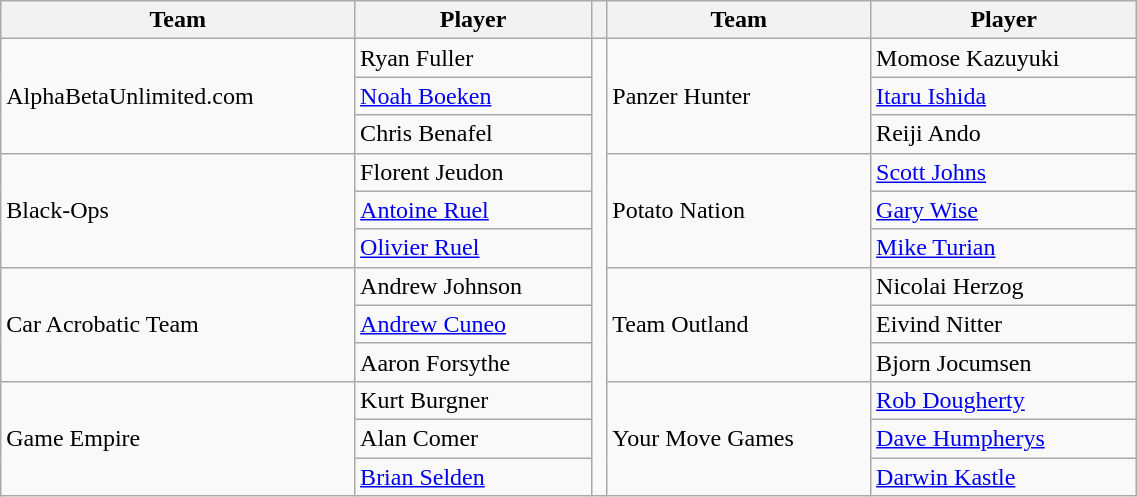<table class="wikitable" width=60%>
<tr>
<th>Team</th>
<th>Player</th>
<th></th>
<th>Team</th>
<th>Player</th>
</tr>
<tr>
<td rowspan=3>AlphaBetaUnlimited.com</td>
<td> Ryan Fuller</td>
<td rowspan=12></td>
<td rowspan=3>Panzer Hunter</td>
<td> Momose Kazuyuki</td>
</tr>
<tr>
<td> <a href='#'>Noah Boeken</a></td>
<td> <a href='#'>Itaru Ishida</a></td>
</tr>
<tr>
<td> Chris Benafel</td>
<td> Reiji Ando</td>
</tr>
<tr>
<td rowspan=3>Black-Ops</td>
<td> Florent Jeudon</td>
<td rowspan=3>Potato Nation</td>
<td> <a href='#'>Scott Johns</a></td>
</tr>
<tr>
<td> <a href='#'>Antoine Ruel</a></td>
<td> <a href='#'>Gary Wise</a></td>
</tr>
<tr>
<td> <a href='#'>Olivier Ruel</a></td>
<td> <a href='#'>Mike Turian</a></td>
</tr>
<tr>
<td rowspan=3>Car Acrobatic Team</td>
<td> Andrew Johnson</td>
<td rowspan=3>Team Outland</td>
<td> Nicolai Herzog</td>
</tr>
<tr>
<td> <a href='#'>Andrew Cuneo</a></td>
<td> Eivind Nitter</td>
</tr>
<tr>
<td> Aaron Forsythe</td>
<td> Bjorn Jocumsen</td>
</tr>
<tr>
<td rowspan=3>Game Empire</td>
<td> Kurt Burgner</td>
<td rowspan=3>Your Move Games</td>
<td> <a href='#'>Rob Dougherty</a></td>
</tr>
<tr>
<td> Alan Comer</td>
<td> <a href='#'>Dave Humpherys</a></td>
</tr>
<tr>
<td> <a href='#'>Brian Selden</a></td>
<td> <a href='#'>Darwin Kastle</a></td>
</tr>
</table>
